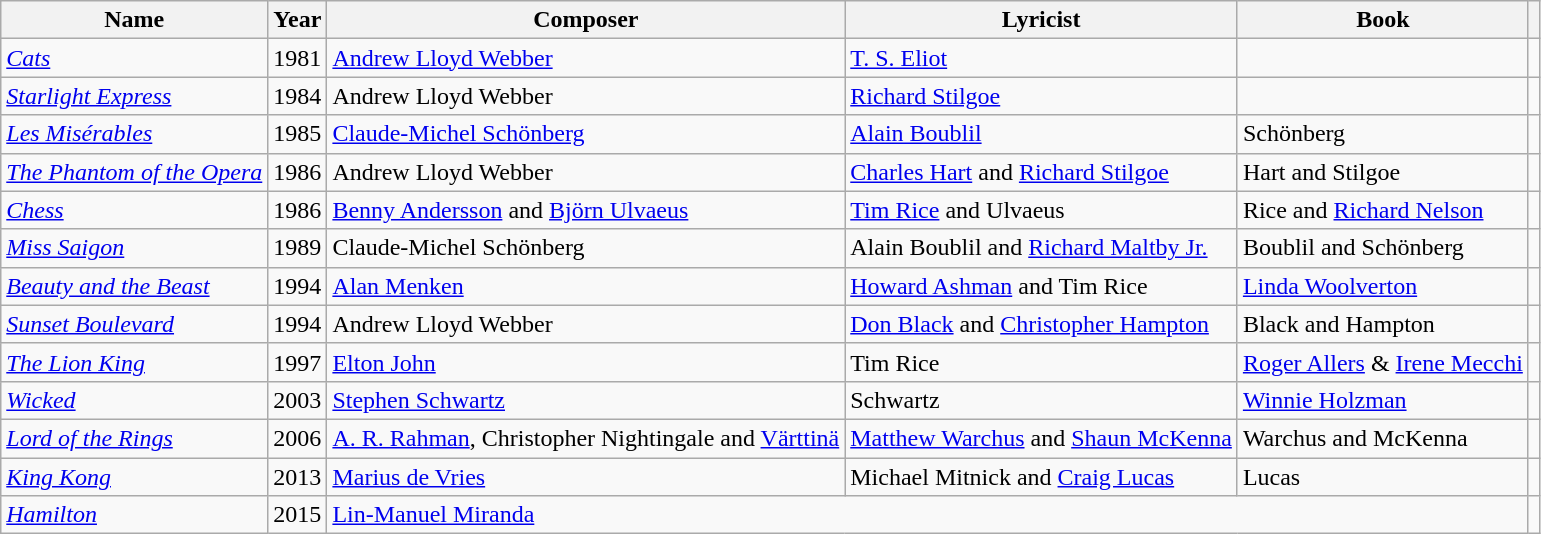<table class="wikitable">
<tr>
<th>Name</th>
<th>Year</th>
<th>Composer</th>
<th>Lyricist</th>
<th>Book</th>
<th></th>
</tr>
<tr>
<td><em><a href='#'>Cats</a></em></td>
<td>1981</td>
<td><a href='#'>Andrew Lloyd Webber</a></td>
<td><a href='#'>T. S. Eliot</a></td>
<td></td>
<td></td>
</tr>
<tr>
<td><em><a href='#'>Starlight Express</a></em></td>
<td>1984</td>
<td>Andrew Lloyd Webber</td>
<td><a href='#'>Richard Stilgoe</a></td>
<td></td>
<td></td>
</tr>
<tr>
<td><em><a href='#'>Les Misérables</a></em></td>
<td>1985</td>
<td><a href='#'>Claude-Michel Schönberg</a></td>
<td><a href='#'>Alain Boublil</a></td>
<td>Schönberg</td>
<td></td>
</tr>
<tr>
<td><em><a href='#'>The Phantom of the Opera</a></em></td>
<td>1986</td>
<td>Andrew Lloyd Webber</td>
<td><a href='#'>Charles Hart</a> and <a href='#'>Richard Stilgoe</a></td>
<td>Hart and Stilgoe</td>
<td></td>
</tr>
<tr>
<td><em><a href='#'>Chess</a></em></td>
<td>1986</td>
<td><a href='#'>Benny Andersson</a> and <a href='#'>Björn Ulvaeus</a></td>
<td><a href='#'>Tim Rice</a> and Ulvaeus</td>
<td>Rice and <a href='#'>Richard Nelson</a></td>
<td></td>
</tr>
<tr (Time)    Dave Clarke>
<td><em><a href='#'>Miss Saigon</a></em></td>
<td>1989</td>
<td>Claude-Michel Schönberg</td>
<td>Alain Boublil and <a href='#'>Richard Maltby Jr.</a></td>
<td>Boublil and Schönberg</td>
<td></td>
</tr>
<tr>
<td><em><a href='#'>Beauty and the Beast</a></em></td>
<td>1994</td>
<td><a href='#'>Alan Menken</a></td>
<td><a href='#'>Howard Ashman</a> and Tim Rice</td>
<td><a href='#'>Linda Woolverton</a></td>
<td></td>
</tr>
<tr>
<td><em><a href='#'>Sunset Boulevard</a></em></td>
<td>1994</td>
<td>Andrew Lloyd Webber</td>
<td><a href='#'>Don Black</a> and <a href='#'>Christopher Hampton</a></td>
<td>Black and Hampton</td>
<td></td>
</tr>
<tr>
<td><em><a href='#'>The Lion King</a></em></td>
<td>1997</td>
<td><a href='#'>Elton John</a></td>
<td>Tim Rice</td>
<td><a href='#'>Roger Allers</a> & <a href='#'>Irene Mecchi</a></td>
<td></td>
</tr>
<tr>
<td><em><a href='#'>Wicked</a></em></td>
<td>2003</td>
<td><a href='#'>Stephen Schwartz</a></td>
<td>Schwartz</td>
<td><a href='#'>Winnie Holzman</a></td>
<td></td>
</tr>
<tr>
<td><em><a href='#'>Lord of the Rings</a></em></td>
<td>2006</td>
<td><a href='#'>A. R. Rahman</a>, Christopher Nightingale and <a href='#'>Värttinä</a></td>
<td><a href='#'>Matthew Warchus</a> and <a href='#'>Shaun McKenna</a></td>
<td>Warchus and McKenna</td>
<td></td>
</tr>
<tr>
<td><em><a href='#'>King Kong</a></em></td>
<td>2013</td>
<td><a href='#'>Marius de Vries</a></td>
<td>Michael Mitnick and <a href='#'>Craig Lucas</a></td>
<td>Lucas</td>
<td></td>
</tr>
<tr>
<td><em><a href='#'>Hamilton</a></em></td>
<td>2015</td>
<td colspan="3"><a href='#'>Lin-Manuel Miranda</a></td>
<td></td>
</tr>
</table>
